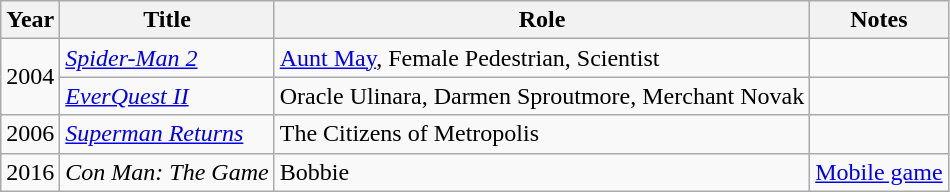<table class="wikitable sortable">
<tr>
<th>Year</th>
<th>Title</th>
<th>Role</th>
<th>Notes</th>
</tr>
<tr>
<td rowspan=2>2004</td>
<td><em><a href='#'>Spider-Man 2</a></em></td>
<td><a href='#'>Aunt May</a>, Female Pedestrian, Scientist</td>
<td></td>
</tr>
<tr>
<td><em><a href='#'>EverQuest II</a></em></td>
<td>Oracle Ulinara, Darmen Sproutmore, Merchant Novak</td>
<td></td>
</tr>
<tr>
<td>2006</td>
<td><em><a href='#'>Superman Returns</a></em></td>
<td>The Citizens of Metropolis</td>
<td></td>
</tr>
<tr>
<td>2016</td>
<td><em>Con Man: The Game</em></td>
<td>Bobbie</td>
<td><a href='#'>Mobile game</a></td>
</tr>
</table>
